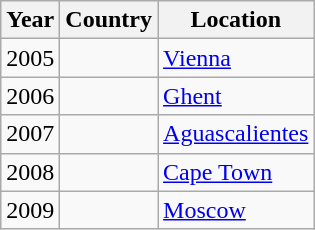<table class="wikitable">
<tr>
<th>Year</th>
<th>Country</th>
<th>Location</th>
</tr>
<tr>
<td>2005</td>
<td></td>
<td><a href='#'>Vienna</a></td>
</tr>
<tr>
<td>2006</td>
<td></td>
<td><a href='#'>Ghent</a></td>
</tr>
<tr>
<td>2007</td>
<td></td>
<td><a href='#'>Aguascalientes</a></td>
</tr>
<tr>
<td>2008</td>
<td></td>
<td><a href='#'>Cape Town</a></td>
</tr>
<tr>
<td>2009</td>
<td></td>
<td><a href='#'>Moscow</a></td>
</tr>
</table>
